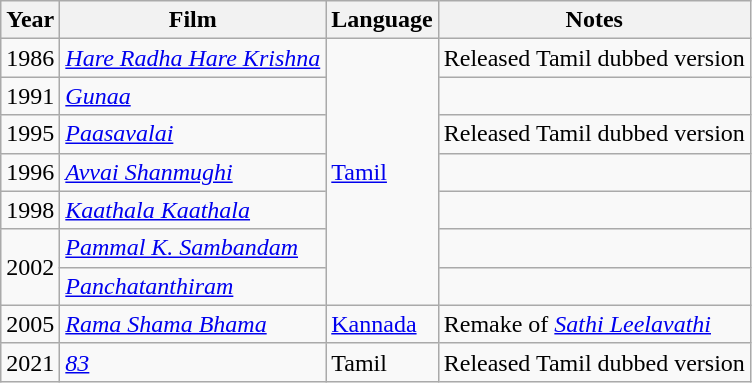<table class="wikitable sortable">
<tr>
<th>Year</th>
<th>Film</th>
<th>Language</th>
<th>Notes</th>
</tr>
<tr>
<td>1986</td>
<td><em><a href='#'>Hare Radha Hare Krishna</a></em></td>
<td rowspan="7"><a href='#'>Tamil</a></td>
<td>Released Tamil dubbed version</td>
</tr>
<tr>
<td>1991</td>
<td><em><a href='#'>Gunaa</a></em></td>
<td></td>
</tr>
<tr>
<td>1995</td>
<td><em><a href='#'>Paasavalai</a></em></td>
<td>Released Tamil dubbed version</td>
</tr>
<tr>
<td>1996</td>
<td><em><a href='#'>Avvai Shanmughi</a></em></td>
<td></td>
</tr>
<tr>
<td>1998</td>
<td><em><a href='#'>Kaathala Kaathala</a></em></td>
<td></td>
</tr>
<tr>
<td rowspan="2">2002</td>
<td><em><a href='#'>Pammal K. Sambandam</a></em></td>
<td></td>
</tr>
<tr>
<td><em><a href='#'>Panchatanthiram</a></em></td>
<td></td>
</tr>
<tr>
<td>2005</td>
<td><em><a href='#'>Rama Shama Bhama</a></em></td>
<td><a href='#'>Kannada</a></td>
<td>Remake of <em><a href='#'>Sathi Leelavathi</a></em></td>
</tr>
<tr>
<td>2021</td>
<td><em><a href='#'>83</a></em></td>
<td>Tamil</td>
<td>Released Tamil dubbed version</td>
</tr>
</table>
